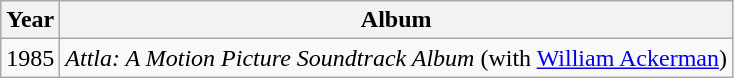<table class="wikitable">
<tr>
<th scope="col">Year</th>
<th scope="col">Album</th>
</tr>
<tr>
<td>1985</td>
<td><em>Attla: A Motion Picture Soundtrack Album</em> (with <a href='#'>William Ackerman</a>)</td>
</tr>
</table>
